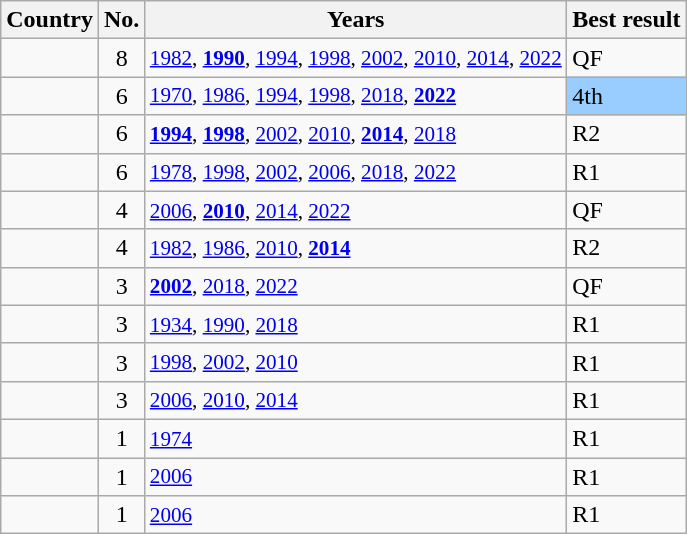<table class="wikitable"px solid black" cellpadding="2">
<tr>
<th>Country</th>
<th>No.</th>
<th>Years</th>
<th>Best result</th>
</tr>
<tr>
<td><strong></strong></td>
<td style="text-align:center">8</td>
<td style="font-size:88%"><a href='#'>1982</a>, <strong><a href='#'>1990</a></strong>, <a href='#'>1994</a>, <a href='#'>1998</a>, <a href='#'>2002</a>, <a href='#'>2010</a>, <a href='#'>2014</a>, <a href='#'>2022</a></td>
<td>QF</td>
</tr>
<tr>
<td><strong></strong></td>
<td style="text-align:center">6</td>
<td style="font-size:88%"><a href='#'>1970</a>, <a href='#'>1986</a>, <a href='#'>1994</a>, <a href='#'>1998</a>, <a href='#'>2018</a>, <strong><a href='#'>2022</a></strong></td>
<td bgcolor=#9acdff>4th</td>
</tr>
<tr>
<td><strong></strong></td>
<td style="text-align:center">6</td>
<td style="font-size:88%"><strong><a href='#'>1994</a></strong>, <strong><a href='#'>1998</a></strong>, <a href='#'>2002</a>, <a href='#'>2010</a>, <strong><a href='#'>2014</a></strong>, <a href='#'>2018</a></td>
<td>R2</td>
</tr>
<tr>
<td><strong></strong></td>
<td style="text-align:center">6</td>
<td style="font-size:88%"><a href='#'>1978</a>, <a href='#'>1998</a>, <a href='#'>2002</a>, <a href='#'>2006</a>, <a href='#'>2018</a>, <a href='#'>2022</a></td>
<td>R1</td>
</tr>
<tr>
<td><strong></strong></td>
<td style="text-align:center">4</td>
<td style="font-size:88%"><a href='#'>2006</a>, <strong><a href='#'>2010</a></strong>, <a href='#'>2014</a>, <a href='#'>2022</a></td>
<td>QF</td>
</tr>
<tr>
<td><strong> </strong></td>
<td style="text-align:center">4</td>
<td style="font-size:88%"><a href='#'>1982</a>, <a href='#'>1986</a>, <a href='#'>2010</a>, <strong><a href='#'>2014</a> </strong></td>
<td>R2</td>
</tr>
<tr>
<td><strong></strong></td>
<td style="text-align:center">3</td>
<td style="font-size:88%"><strong><a href='#'>2002</a></strong>, <a href='#'>2018</a>, <a href='#'>2022</a></td>
<td>QF</td>
</tr>
<tr>
<td><strong></strong></td>
<td style="text-align:center">3</td>
<td style="font-size:88%"><a href='#'>1934</a>, <a href='#'>1990</a>, <a href='#'>2018</a></td>
<td>R1</td>
</tr>
<tr>
<td><strong></strong></td>
<td style="text-align:center">3</td>
<td style="font-size:88%"><a href='#'>1998</a>, <a href='#'>2002</a>, <a href='#'>2010</a></td>
<td>R1</td>
</tr>
<tr>
<td><strong></strong></td>
<td style="text-align:center">3</td>
<td style="font-size:88%"><a href='#'>2006</a>, <a href='#'>2010</a>, <a href='#'>2014</a></td>
<td>R1</td>
</tr>
<tr>
<td><strong></strong></td>
<td style="text-align:center">1</td>
<td style="font-size:88%"><a href='#'>1974</a></td>
<td>R1</td>
</tr>
<tr>
<td><strong></strong></td>
<td style="text-align:center">1</td>
<td style="font-size:88%"><a href='#'>2006</a></td>
<td>R1</td>
</tr>
<tr>
<td><strong></strong></td>
<td style="text-align:center">1</td>
<td style="font-size:88%"><a href='#'>2006</a></td>
<td>R1</td>
</tr>
</table>
